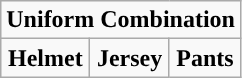<table class="wikitable">
<tr>
<td align="center" Colspan="3"><strong>Uniform Combination</strong></td>
</tr>
<tr align="center">
<td><strong>Helmet</strong></td>
<td><strong>Jersey</strong></td>
<td><strong>Pants</strong></td>
</tr>
</table>
